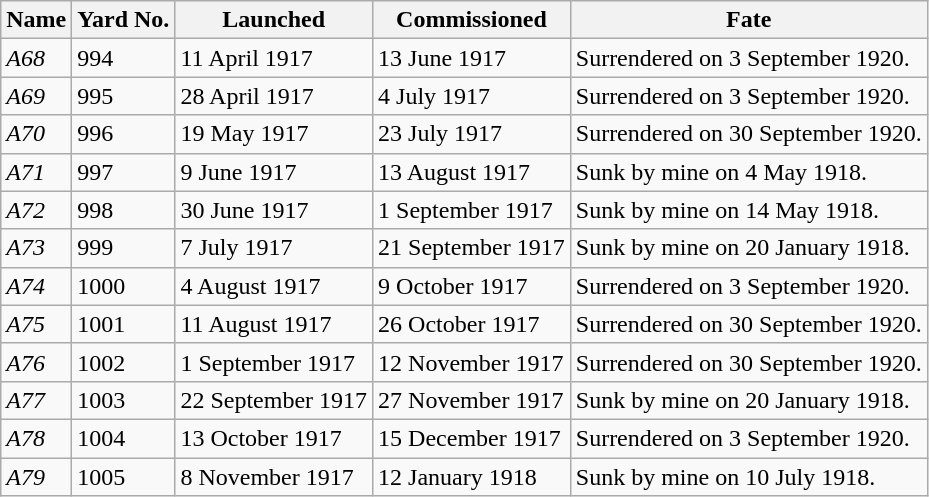<table class="wikitable">
<tr>
<th>Name</th>
<th>Yard No.</th>
<th>Launched</th>
<th>Commissioned</th>
<th>Fate</th>
</tr>
<tr>
<td><em>A68</em></td>
<td>994</td>
<td>11 April 1917</td>
<td>13 June 1917</td>
<td>Surrendered on 3 September 1920.</td>
</tr>
<tr>
<td><em>A69</em></td>
<td>995</td>
<td>28 April 1917</td>
<td>4 July 1917</td>
<td>Surrendered on 3 September 1920.</td>
</tr>
<tr>
<td><em>A70</em></td>
<td>996</td>
<td>19 May 1917</td>
<td>23 July 1917</td>
<td>Surrendered on 30 September 1920.</td>
</tr>
<tr>
<td><em>A71</em></td>
<td>997</td>
<td>9 June 1917</td>
<td>13 August 1917</td>
<td>Sunk by mine on 4 May 1918.</td>
</tr>
<tr>
<td><em>A72</em></td>
<td>998</td>
<td>30 June 1917</td>
<td>1 September 1917</td>
<td>Sunk by mine on 14 May 1918.</td>
</tr>
<tr>
<td><em>A73</em></td>
<td>999</td>
<td>7 July 1917</td>
<td>21 September 1917</td>
<td>Sunk by mine on 20 January 1918.</td>
</tr>
<tr>
<td><em>A74</em></td>
<td>1000</td>
<td>4 August 1917</td>
<td>9 October 1917</td>
<td>Surrendered on 3 September 1920.</td>
</tr>
<tr>
<td><em>A75</em></td>
<td>1001</td>
<td>11 August 1917</td>
<td>26 October 1917</td>
<td>Surrendered on 30 September 1920.</td>
</tr>
<tr>
<td><em>A76</em></td>
<td>1002</td>
<td>1 September 1917</td>
<td>12 November 1917</td>
<td>Surrendered on 30 September 1920.</td>
</tr>
<tr>
<td><em>A77</em></td>
<td>1003</td>
<td>22 September 1917</td>
<td>27 November 1917</td>
<td>Sunk by mine on 20 January 1918.</td>
</tr>
<tr>
<td><em>A78</em></td>
<td>1004</td>
<td>13 October 1917</td>
<td>15 December 1917</td>
<td>Surrendered on 3 September 1920.</td>
</tr>
<tr>
<td><em>A79</em></td>
<td>1005</td>
<td>8 November 1917</td>
<td>12 January 1918</td>
<td>Sunk by mine on 10 July 1918.</td>
</tr>
</table>
